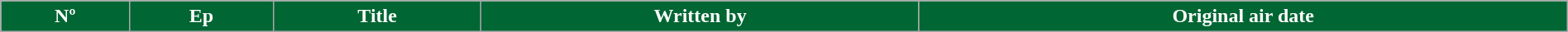<table class="wikitable plainrowheaders" style="width:100%; margin:auto;">
<tr style="color:white">
<th scope="col" style="background-color:#006633;">Nº</th>
<th scope="col" style="background-color:#006633;">Ep</th>
<th scope="col" style="background-color:#006633;">Title</th>
<th scope="col" style="background-color:#006633;">Written by</th>
<th scope="col" style="background-color:#006633;">Original air date<br>


























</th>
</tr>
</table>
